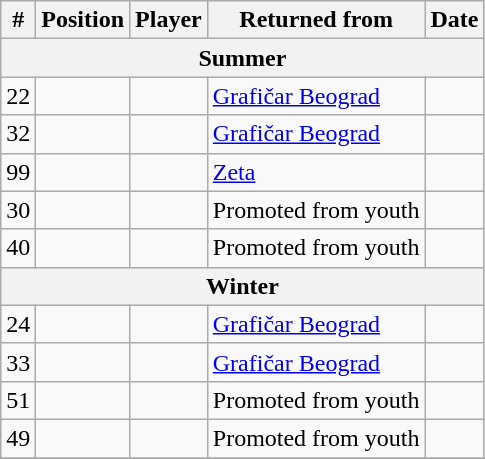<table class="wikitable sortable" text-align:center; font-size:95%; text-align:left;">
<tr>
<th>#</th>
<th>Position</th>
<th>Player</th>
<th>Returned from</th>
<th>Date</th>
</tr>
<tr>
<th colspan=5 text-align:center;">Summer</th>
</tr>
<tr>
<td>22</td>
<td></td>
<td></td>
<td> <a href='#'>Grafičar Beograd</a></td>
<td></td>
</tr>
<tr>
<td>32</td>
<td></td>
<td></td>
<td> <a href='#'>Grafičar Beograd</a></td>
<td></td>
</tr>
<tr>
<td>99</td>
<td></td>
<td></td>
<td> <a href='#'>Zeta</a></td>
<td></td>
</tr>
<tr>
<td>30</td>
<td></td>
<td></td>
<td>Promoted from youth</td>
<td></td>
</tr>
<tr>
<td>40</td>
<td></td>
<td></td>
<td>Promoted from youth</td>
<td></td>
</tr>
<tr>
<th colspan=5 text-align:center;">Winter</th>
</tr>
<tr>
<td>24</td>
<td></td>
<td></td>
<td> <a href='#'>Grafičar Beograd</a></td>
<td></td>
</tr>
<tr>
<td>33</td>
<td></td>
<td></td>
<td> <a href='#'>Grafičar Beograd</a></td>
<td></td>
</tr>
<tr>
<td>51</td>
<td></td>
<td></td>
<td>Promoted from youth</td>
<td></td>
</tr>
<tr>
<td>49</td>
<td></td>
<td></td>
<td>Promoted from youth</td>
<td></td>
</tr>
<tr>
</tr>
</table>
